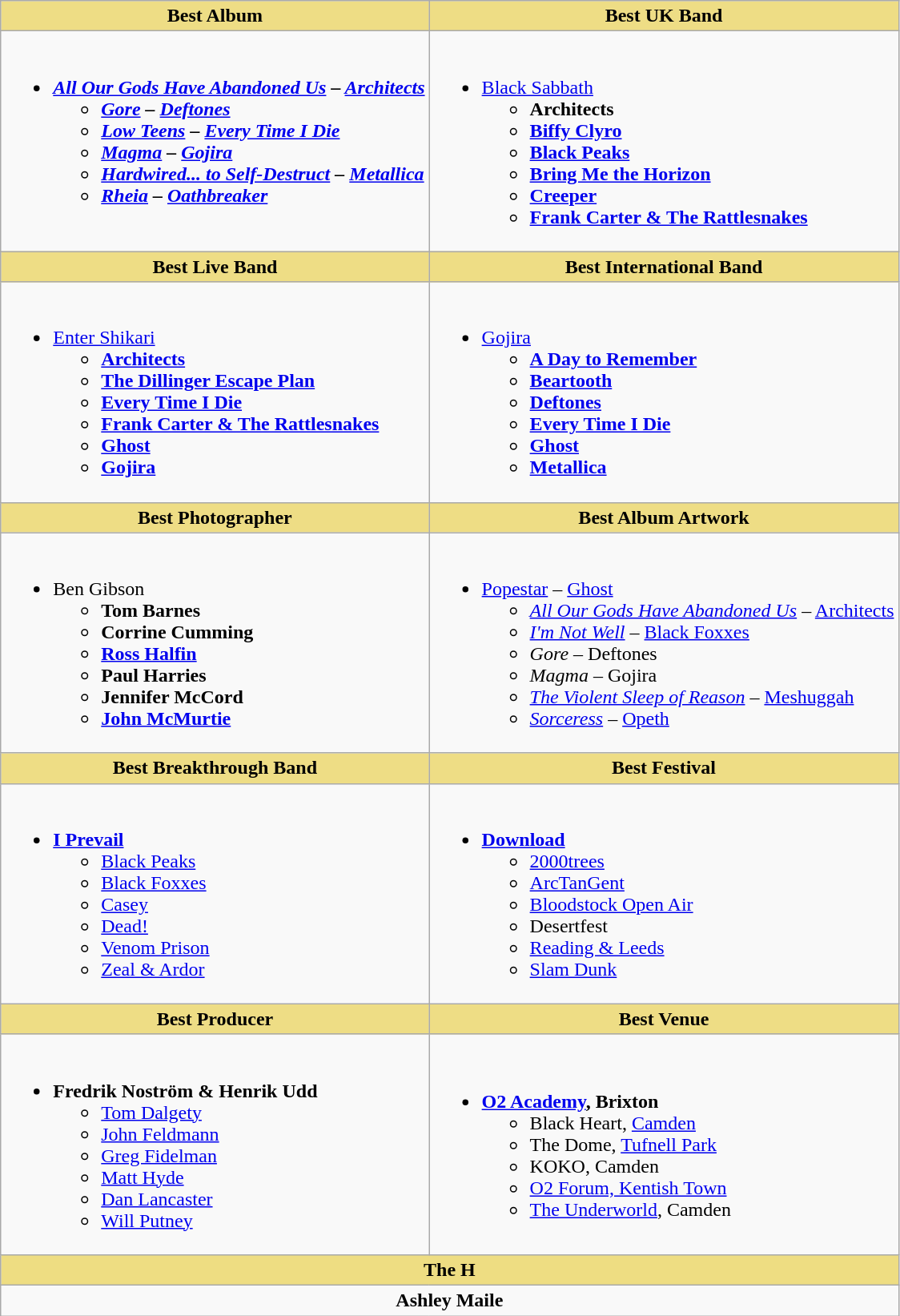<table class="wikitable">
<tr>
<th style="background:#EEDD85; width=50%">Best Album</th>
<th style="background:#EEDD85; width=50%">Best UK Band</th>
</tr>
<tr>
<td valign="top"><br><ul><li><strong><em><a href='#'>All Our Gods Have Abandoned Us</a><em> – <a href='#'>Architects</a><strong><ul><li></em><a href='#'>Gore</a><em> – <a href='#'>Deftones</a></li><li></em><a href='#'>Low Teens</a><em> – <a href='#'>Every Time I Die</a></li><li></em><a href='#'>Magma</a><em> – <a href='#'>Gojira</a></li><li></em><a href='#'>Hardwired... to Self-Destruct</a><em> – <a href='#'>Metallica</a></li><li></em><a href='#'>Rheia</a><em> – <a href='#'>Oathbreaker</a></li></ul></li></ul></td>
<td valign="top"><br><ul><li></strong><a href='#'>Black Sabbath</a><strong><ul><li>Architects</li><li><a href='#'>Biffy Clyro</a></li><li><a href='#'>Black Peaks</a></li><li><a href='#'>Bring Me the Horizon</a></li><li><a href='#'>Creeper</a></li><li><a href='#'>Frank Carter & The Rattlesnakes</a></li></ul></li></ul></td>
</tr>
<tr>
<th style="background:#EEDD85; width=50%">Best Live Band</th>
<th style="background:#EEDD85; width=50%">Best International Band</th>
</tr>
<tr>
<td valign="top"><br><ul><li></strong><a href='#'>Enter Shikari</a><strong><ul><li><a href='#'>Architects</a></li><li><a href='#'>The Dillinger Escape Plan</a></li><li><a href='#'>Every Time I Die</a></li><li><a href='#'>Frank Carter & The Rattlesnakes</a></li><li><a href='#'>Ghost</a></li><li><a href='#'>Gojira</a></li></ul></li></ul></td>
<td valign="top"><br><ul><li></strong><a href='#'>Gojira</a><strong><ul><li><a href='#'>A Day to Remember</a></li><li><a href='#'>Beartooth</a></li><li><a href='#'>Deftones</a></li><li><a href='#'>Every Time I Die</a></li><li><a href='#'>Ghost</a></li><li><a href='#'>Metallica</a></li></ul></li></ul></td>
</tr>
<tr>
<th style="background:#EEDD85; width=50%">Best Photographer</th>
<th style="background:#EEDD85; width=50%">Best Album Artwork</th>
</tr>
<tr>
<td valign="top"><br><ul><li></strong>Ben Gibson<strong><ul><li>Tom Barnes</li><li>Corrine Cumming</li><li><a href='#'>Ross Halfin</a></li><li>Paul Harries</li><li>Jennifer McCord</li><li><a href='#'>John McMurtie</a></li></ul></li></ul></td>
<td valign="top"><br><ul><li></em></strong><a href='#'>Popestar</a></em> – <a href='#'>Ghost</a></strong><ul><li><em><a href='#'>All Our Gods Have Abandoned Us</a></em> – <a href='#'>Architects</a></li><li><em><a href='#'>I'm Not Well</a></em> – <a href='#'>Black Foxxes</a></li><li><em>Gore</em> – Deftones</li><li><em>Magma</em> – Gojira</li><li><em><a href='#'>The Violent Sleep of Reason</a></em> – <a href='#'>Meshuggah</a></li><li><em><a href='#'>Sorceress</a></em> – <a href='#'>Opeth</a></li></ul></li></ul></td>
</tr>
<tr>
<th style="background:#EEDD85; width=50%">Best Breakthrough Band</th>
<th style="background:#EEDD85; width=50%">Best Festival</th>
</tr>
<tr>
<td valign="top"><br><ul><li><strong><a href='#'>I Prevail</a></strong><ul><li><a href='#'>Black Peaks</a></li><li><a href='#'>Black Foxxes</a></li><li><a href='#'>Casey</a></li><li><a href='#'>Dead!</a></li><li><a href='#'>Venom Prison</a></li><li><a href='#'>Zeal & Ardor</a></li></ul></li></ul></td>
<td valign="top"><br><ul><li><strong><a href='#'>Download</a></strong><ul><li><a href='#'>2000trees</a></li><li><a href='#'>ArcTanGent</a></li><li><a href='#'>Bloodstock Open Air</a></li><li>Desertfest</li><li><a href='#'>Reading & Leeds</a></li><li><a href='#'>Slam Dunk</a></li></ul></li></ul></td>
</tr>
<tr>
<th style="background:#EEDD85; width=50%">Best Producer</th>
<th style="background:#EEDD85; width=50%">Best Venue</th>
</tr>
<tr>
<td valign="top"><br><ul><li><strong>Fredrik Noström & Henrik Udd</strong><ul><li><a href='#'>Tom Dalgety</a></li><li><a href='#'>John Feldmann</a></li><li><a href='#'>Greg Fidelman</a></li><li><a href='#'>Matt Hyde</a></li><li><a href='#'>Dan Lancaster</a></li><li><a href='#'>Will Putney</a></li></ul></li></ul></td>
<td><br><ul><li><strong><a href='#'>O2 Academy</a>, Brixton</strong><ul><li>Black Heart, <a href='#'>Camden</a></li><li>The Dome, <a href='#'>Tufnell Park</a></li><li>KOKO, Camden</li><li><a href='#'>O2 Forum, Kentish Town</a></li><li><a href='#'>The Underworld</a>, Camden</li></ul></li></ul></td>
</tr>
<tr>
<th colspan="2" style="background:#EEDD82; width=50%">The H</th>
</tr>
<tr>
<td colspan="2" scope="row" style="text-align: center;"><strong>Ashley Maile</strong></td>
</tr>
</table>
